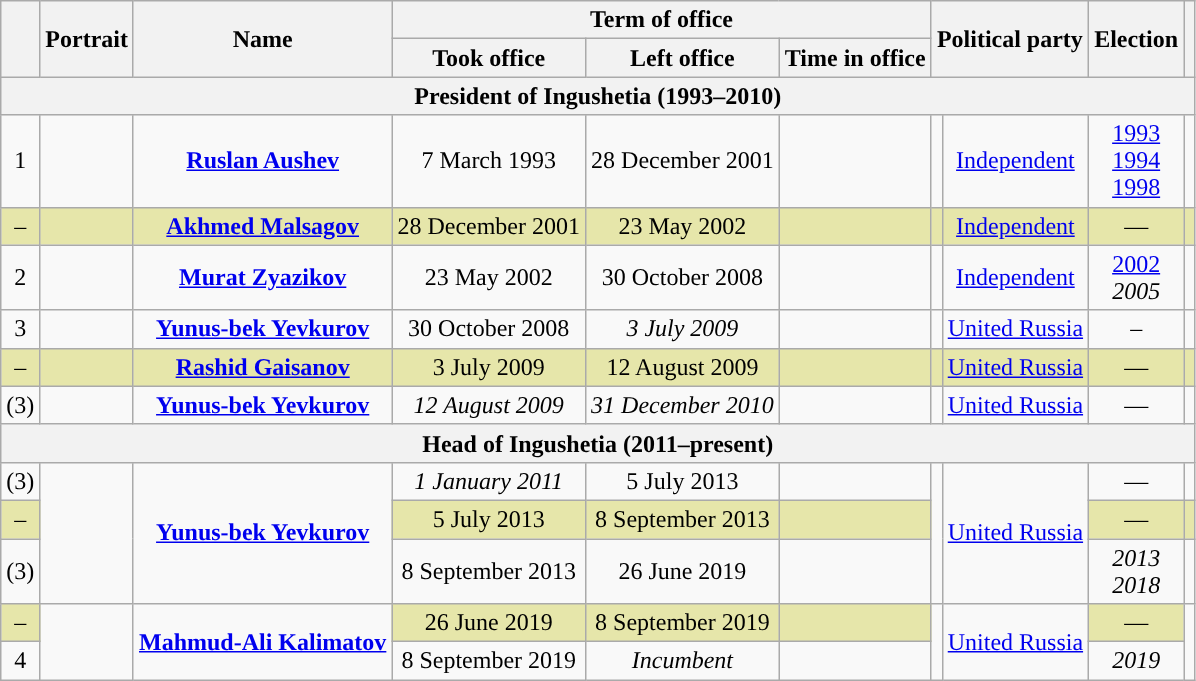<table class="wikitable" style="text-align:center">
<tr>
<th rowspan=2></th>
<th rowspan=2>Portrait</th>
<th rowspan=2>Name<br></th>
<th colspan=3>Term of office</th>
<th colspan=2 rowspan=2>Political party</th>
<th rowspan=2>Election</th>
<th rowspan=2></th>
</tr>
<tr>
<th>Took office</th>
<th>Left office</th>
<th>Time in office</th>
</tr>
<tr>
<th colspan=10>President of Ingushetia (1993–2010)</th>
</tr>
<tr>
<td>1</td>
<td></td>
<td><strong><a href='#'>Ruslan Aushev</a></strong><br></td>
<td>7 March 1993</td>
<td>28 December 2001</td>
<td></td>
<td style="background: "></td>
<td><a href='#'>Independent</a></td>
<td><a href='#'>1993</a><br><a href='#'>1994</a><br><a href='#'>1998</a></td>
<td></td>
</tr>
<tr style="background:#e6e6aa;">
<td>–</td>
<td></td>
<td><strong><a href='#'>Akhmed Malsagov</a></strong><br></td>
<td>28 December 2001</td>
<td>23 May 2002</td>
<td></td>
<td style="background: "></td>
<td><a href='#'>Independent</a></td>
<td>—</td>
<td></td>
</tr>
<tr>
<td>2</td>
<td></td>
<td><strong><a href='#'>Murat Zyazikov</a></strong><br></td>
<td>23 May 2002</td>
<td>30 October 2008</td>
<td></td>
<td style="background: "></td>
<td><a href='#'>Independent</a></td>
<td><a href='#'>2002</a><br><em>2005</em></td>
<td></td>
</tr>
<tr>
<td>3</td>
<td></td>
<td><strong><a href='#'>Yunus-bek Yevkurov</a></strong><br></td>
<td>30 October 2008</td>
<td><em>3 July 2009</em></td>
<td></td>
<td style="background: "></td>
<td><a href='#'>United Russia</a></td>
<td>–</td>
<td></td>
</tr>
<tr style="background:#e6e6aa;">
<td>–</td>
<td></td>
<td><strong><a href='#'>Rashid Gaisanov</a></strong><br></td>
<td>3 July 2009</td>
<td>12 August 2009</td>
<td></td>
<td style="background: "></td>
<td><a href='#'>United Russia</a></td>
<td>—</td>
<td></td>
</tr>
<tr>
<td>(3)</td>
<td></td>
<td><strong><a href='#'>Yunus-bek Yevkurov</a></strong><br></td>
<td><em>12 August 2009</em></td>
<td><em>31 December 2010</em></td>
<td></td>
<td style="background: "></td>
<td><a href='#'>United Russia</a></td>
<td>—</td>
<td></td>
</tr>
<tr>
<th colspan=10>Head of Ingushetia (2011–present)</th>
</tr>
<tr>
<td>(3)</td>
<td rowspan=3></td>
<td rowspan=3><strong><a href='#'>Yunus-bek Yevkurov</a></strong><br></td>
<td><em>1 January 2011</em></td>
<td>5 July 2013</td>
<td></td>
<td rowspan=3 style="background: "></td>
<td rowspan=3><a href='#'>United Russia</a></td>
<td>—</td>
<td></td>
</tr>
<tr style="background:#e6e6aa;">
<td>–</td>
<td>5 July 2013</td>
<td>8 September 2013</td>
<td></td>
<td>—</td>
<td></td>
</tr>
<tr>
<td>(3)</td>
<td>8 September 2013</td>
<td>26 June 2019</td>
<td></td>
<td><em>2013</em><br><em>2018</em></td>
<td></td>
</tr>
<tr>
<td style="background:#e6e6aa;">–</td>
<td rowspan=2></td>
<td rowspan=2><strong><a href='#'>Mahmud-Ali Kalimatov</a></strong><br></td>
<td style="background:#e6e6aa;">26 June 2019</td>
<td style="background:#e6e6aa;">8 September 2019</td>
<td style="background:#e6e6aa;"></td>
<td rowspan=2 style="background: "></td>
<td rowspan=2><a href='#'>United Russia</a></td>
<td style="background:#e6e6aa;">—</td>
<td rowspan=2></td>
</tr>
<tr>
<td>4</td>
<td>8 September 2019</td>
<td><em>Incumbent</em></td>
<td></td>
<td><em>2019</em></td>
</tr>
</table>
